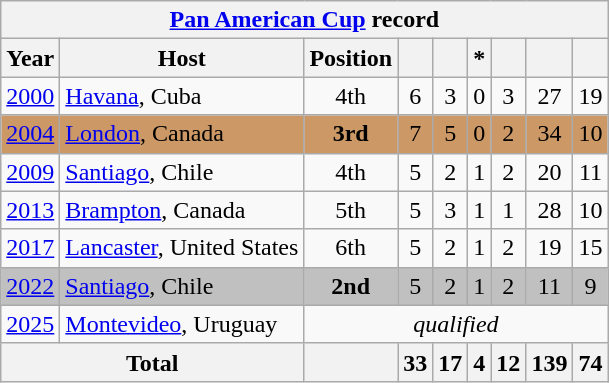<table class="wikitable" style="text-align: center;">
<tr>
<th colspan=9><a href='#'>Pan American Cup</a> record</th>
</tr>
<tr>
<th>Year</th>
<th>Host</th>
<th>Position</th>
<th></th>
<th></th>
<th>*</th>
<th></th>
<th></th>
<th></th>
</tr>
<tr>
<td><a href='#'>2000</a></td>
<td align=left> <a href='#'>Havana</a>, Cuba</td>
<td>4th</td>
<td>6</td>
<td>3</td>
<td>0</td>
<td>3</td>
<td>27</td>
<td>19</td>
</tr>
<tr bgcolor=cc9966>
<td><a href='#'>2004</a></td>
<td align=left> <a href='#'>London</a>, Canada</td>
<td><strong>3rd</strong></td>
<td>7</td>
<td>5</td>
<td>0</td>
<td>2</td>
<td>34</td>
<td>10</td>
</tr>
<tr>
<td><a href='#'>2009</a></td>
<td align=left> <a href='#'>Santiago</a>, Chile</td>
<td>4th</td>
<td>5</td>
<td>2</td>
<td>1</td>
<td>2</td>
<td>20</td>
<td>11</td>
</tr>
<tr>
<td><a href='#'>2013</a></td>
<td align=left> <a href='#'>Brampton</a>, Canada</td>
<td>5th</td>
<td>5</td>
<td>3</td>
<td>1</td>
<td>1</td>
<td>28</td>
<td>10</td>
</tr>
<tr>
<td><a href='#'>2017</a></td>
<td align=left> <a href='#'>Lancaster</a>, United States</td>
<td>6th</td>
<td>5</td>
<td>2</td>
<td>1</td>
<td>2</td>
<td>19</td>
<td>15</td>
</tr>
<tr bgcolor=silver>
<td><a href='#'>2022</a></td>
<td align=left> <a href='#'>Santiago</a>, Chile</td>
<td><strong>2nd</strong></td>
<td>5</td>
<td>2</td>
<td>1</td>
<td>2</td>
<td>11</td>
<td>9</td>
</tr>
<tr>
<td><a href='#'>2025</a></td>
<td align=left> <a href='#'>Montevideo</a>, Uruguay</td>
<td colspan=7><em>qualified</td>
</tr>
<tr>
<th colspan=2>Total</th>
<th></th>
<th>33</th>
<th>17</th>
<th>4</th>
<th>12</th>
<th>139</th>
<th>74</th>
</tr>
</table>
